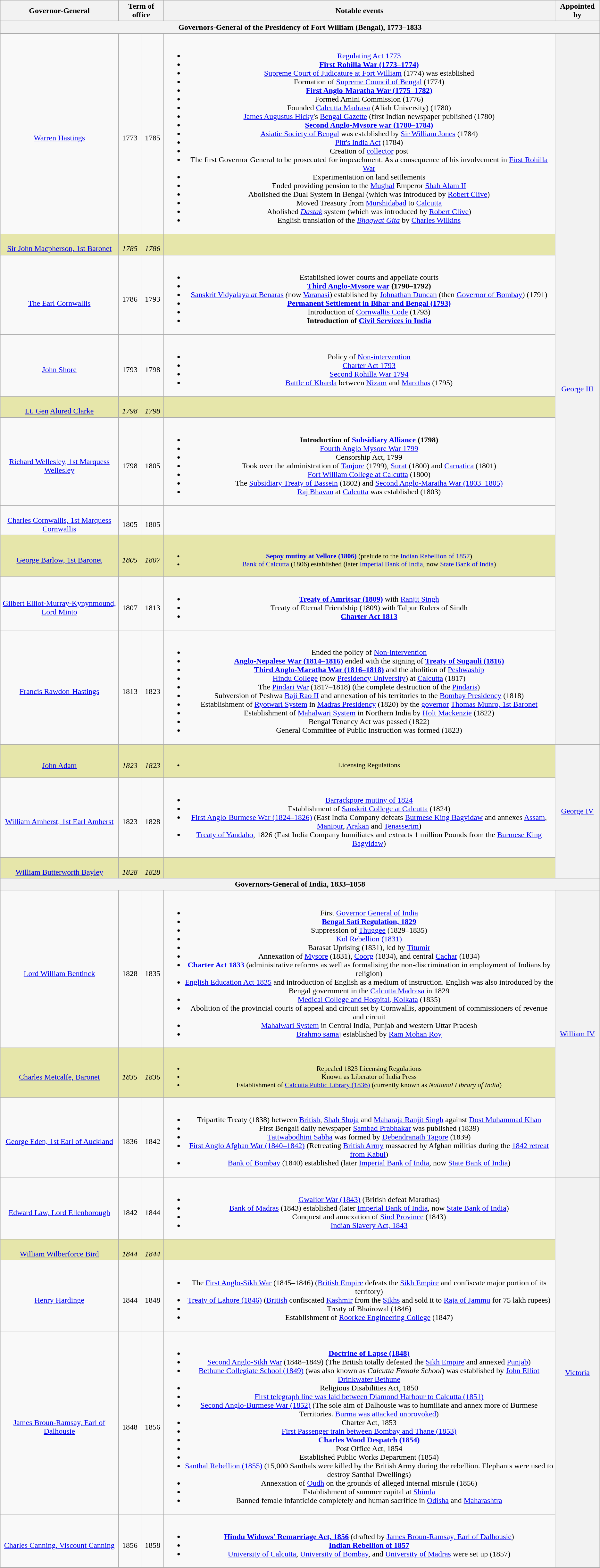<table class="wikitable" style="text-align:center">
<tr>
<th>Governor-General<br></th>
<th colspan=2>Term of office</th>
<th>Notable events</th>
<th>Appointed by</th>
</tr>
<tr>
<th colspan=5>Governors-General of the Presidency of Fort William (Bengal), 1773–1833</th>
</tr>
<tr>
<td><br><a href='#'>Warren Hastings </a><br></td>
<td><br>1773</td>
<td><br>1785</td>
<td class=small><br><ul><li><a href='#'>Regulating Act 1773</a></li><li><strong><a href='#'>First Rohilla War (1773–1774)</a></strong></li><li><a href='#'>Supreme Court of Judicature at Fort William</a> (1774) was established</li><li>Formation of <a href='#'>Supreme Council of Bengal</a> (1774)</li><li><strong><a href='#'>First Anglo-Maratha War (1775–1782)</a></strong></li><li>Formed Amini Commission (1776)</li><li>Founded <a href='#'>Calcutta Madrasa</a> (Aliah University) (1780)</li><li><a href='#'>James Augustus Hicky</a>'s <a href='#'>Bengal Gazette</a> (first Indian newspaper published (1780)</li><li><strong><a href='#'>Second Anglo-Mysore war (1780–1784)</a></strong></li><li><a href='#'>Asiatic Society of Bengal</a> was established by <a href='#'>Sir William Jones</a> (1784)</li><li><a href='#'>Pitt's India Act</a> (1784)</li><li>Creation of <a href='#'>collector</a> post</li><li>The first Governor General to be prosecuted for impeachment. As a consequence of his involvement in <a href='#'>First Rohilla War</a></li><li>Experimentation on land settlements</li><li>Ended providing pension to the <a href='#'>Mughal</a> Emperor <a href='#'>Shah Alam II</a></li><li>Abolished the Dual System in Bengal (which was introduced by <a href='#'>Robert Clive</a>)</li><li>Moved Treasury from <a href='#'>Murshidabad</a> to <a href='#'>Calcutta</a></li><li>Abolished <em><a href='#'>Dastak</a></em> system (which was introduced by <a href='#'>Robert Clive</a>)</li><li>English translation of the <em><a href='#'>Bhagwat Gita</a></em> by <a href='#'>Charles Wilkins</a></li></ul></td>
<th rowspan="10" style="font-weight:normal"><a href='#'>George III</a></th>
</tr>
<tr style="background:#e6e6aa">
<td><br><a href='#'>Sir John Macpherson, 1st Baronet</a> </td>
<td><em><br>1785</em></td>
<td><em><br>1786</em></td>
<td> </td>
</tr>
<tr>
<td><br><a href='#'><br>The Earl Cornwallis</a><br></td>
<td><br>1786</td>
<td><br>1793</td>
<td class=small><br><ul><li>Established lower courts and appellate courts</li><li><strong><a href='#'>Third Anglo-Mysore war</a> (1790–1792)</strong></li><li><a href='#'>Sanskrit Vidyalaya <em>at</em> Benaras</a> <em>(</em>now <a href='#'>Varanasi</a>) established by <a href='#'>Johnathan Duncan</a> (then <a href='#'>Governor of Bombay</a>) (1791)</li><li><strong><a href='#'>Permanent Settlement in Bihar and Bengal (1793)</a></strong></li><li>Introduction of <a href='#'>Cornwallis Code</a> (1793)</li><li><strong>Introduction of <a href='#'>Civil Services in India</a></strong></li></ul></td>
</tr>
<tr>
<td><br><a href='#'>John Shore</a><br></td>
<td><br>1793</td>
<td><br>1798</td>
<td class=small><br><ul><li>Policy of <a href='#'>Non-intervention</a></li><li><a href='#'>Charter Act 1793</a></li><li><a href='#'>Second Rohilla War 1794</a></li><li><a href='#'>Battle of Kharda</a> between <a href='#'>Nizam</a> and <a href='#'>Marathas</a> (1795)</li></ul></td>
</tr>
<tr style="background:#e6e6aa">
<td><br><a href='#'>Lt. Gen</a> <a href='#'>Alured Clarke</a> </td>
<td><em><br>1798</em></td>
<td><em><br>1798</em></td>
<td> </td>
</tr>
<tr>
<td><br><a href='#'>Richard Wellesley, 1st Marquess Wellesley</a><br></td>
<td><br>1798</td>
<td><br>1805</td>
<td class=small><br><ul><li><strong>Introduction of <a href='#'>Subsidiary Alliance</a> (1798)</strong></li><li><a href='#'>Fourth Anglo Mysore War 1799</a></li><li>Censorship Act, 1799</li><li>Took over the administration of <a href='#'>Tanjore</a> (1799), <a href='#'>Surat</a> (1800) and <a href='#'>Carnatica</a> (1801)</li><li><a href='#'>Fort William College at Calcutta</a> (1800)</li><li>The <a href='#'>Subsidiary Treaty of Bassein</a> (1802) and <a href='#'>Second Anglo-Maratha War (1803–1805)</a></li><li><a href='#'>Raj Bhavan</a> at <a href='#'>Calcutta</a> was established (1803)</li></ul></td>
</tr>
<tr>
<td><br><a href='#'>Charles Cornwallis, 1st Marquess Cornwallis</a><br></td>
<td><br>1805</td>
<td><br>1805</td>
<td> </td>
</tr>
<tr style="background:#e6e6aa">
<td><br><a href='#'>George Barlow, 1st Baronet</a> </td>
<td><em><br>1805</em></td>
<td><em><br>1807</em></td>
<td style="background:#e6e6aa; font-size:90%"><br><ul><li><strong><a href='#'>Sepoy mutiny at Vellore (1806)</a></strong> (prelude to the <a href='#'>Indian Rebellion of 1857</a>)</li><li><a href='#'>Bank of Calcutta</a> (1806) established (later <a href='#'>Imperial Bank of India</a>, now <a href='#'>State Bank of India</a>)</li></ul></td>
</tr>
<tr>
<td><br><a href='#'>Gilbert Elliot-Murray-Kynynmound, Lord Minto</a><br></td>
<td><br>1807</td>
<td><br>1813</td>
<td class=small><br><ul><li><strong><a href='#'>Treaty of Amritsar (1809)</a></strong> with <a href='#'>Ranjit Singh</a></li><li>Treaty of Eternal Friendship (1809) with Talpur Rulers of Sindh</li><li><strong><a href='#'>Charter Act 1813</a></strong></li></ul></td>
</tr>
<tr>
<td><br><a href='#'>Francis Rawdon-Hastings</a><br></td>
<td><br>1813</td>
<td><br>1823</td>
<td class=small><br><ul><li>Ended the policy of <a href='#'>Non-intervention</a></li><li><strong><a href='#'>Anglo-Nepalese War (1814–1816)</a></strong> ended with the signing of <strong><a href='#'>Treaty of Sugauli (1816)</a></strong></li><li><strong><a href='#'>Third Anglo-Maratha War (1816–1818)</a></strong> and the abolition of <a href='#'>Peshwaship</a></li><li><a href='#'>Hindu College</a> (now <a href='#'>Presidency University</a>) at <a href='#'>Calcutta</a> (1817)</li><li>The <a href='#'>Pindari War</a> (1817–1818) (the complete destruction of the <a href='#'>Pindaris</a>)</li><li>Subversion of Peshwa <a href='#'>Baji Rao II</a> and annexation of his territories to the <a href='#'>Bombay Presidency</a> (1818)</li><li>Establishment of <a href='#'>Ryotwari System</a> in <a href='#'>Madras Presidency</a> (1820) by the <a href='#'>governor</a> <a href='#'>Thomas Munro, 1st Baronet</a></li><li>Establishment of <a href='#'> Mahalwari System</a> in Northern India by <a href='#'>Holt Mackenzie</a> (1822)</li><li>Bengal Tenancy Act was passed (1822)</li><li>General Committee of Public Instruction was formed (1823)</li></ul></td>
</tr>
<tr style="background:#e6e6aa">
<td><br><a href='#'>John Adam</a> </td>
<td><em><br>1823</em></td>
<td><em><br>1823</em></td>
<td style="background:#e6e6aa; font-size:90%"><br><ul><li>Licensing Regulations</li></ul></td>
<th rowspan="3" style="font-weight:normal"><a href='#'>George IV</a></th>
</tr>
<tr>
<td><br><a href='#'>William Amherst, 1st Earl Amherst</a><br></td>
<td><br>1823</td>
<td><br>1828</td>
<td class=small><br><ul><li><a href='#'>Barrackpore mutiny of 1824</a></li><li>Establishment of <a href='#'>Sanskrit College at Calcutta</a> (1824)</li><li><a href='#'>First Anglo-Burmese War (1824–1826)</a> (East India Company defeats <a href='#'>Burmese King Bagyidaw</a> and annexes <a href='#'>Assam</a>, <a href='#'>Manipur</a>, <a href='#'>Arakan</a> and <a href='#'>Tenasserim</a>)</li><li><a href='#'>Treaty of Yandabo</a>, 1826 (East India Company humiliates and extracts 1 million Pounds from the <a href='#'>Burmese King Bagyidaw</a>)</li></ul></td>
</tr>
<tr style="background:#e6e6aa">
<td><br><a href='#'>William Butterworth Bayley</a> </td>
<td><em><br>1828</em></td>
<td><em><br>1828</em></td>
<td> </td>
</tr>
<tr>
<th colspan=5>Governors-General of India, 1833–1858</th>
</tr>
<tr>
<td><br><a href='#'>Lord William Bentinck</a><br></td>
<td><br>1828</td>
<td><br>1835</td>
<td class=small><br><ul><li>First <a href='#'>Governor General of India</a></li><li><strong><a href='#'>Bengal Sati Regulation, 1829</a></strong></li><li>Suppression of <a href='#'>Thuggee</a> (1829–1835)</li><li><a href='#'>Kol Rebellion (1831)</a></li><li>Barasat Uprising (1831), led by <a href='#'>Titumir</a></li><li>Annexation of <a href='#'>Mysore</a> (1831), <a href='#'>Coorg</a> (1834), and central <a href='#'>Cachar</a> (1834)</li><li><strong><a href='#'>Charter Act 1833</a></strong> (administrative reforms as well as formalising the non-discrimination in employment of Indians by religion)</li><li><a href='#'>English Education Act 1835</a> and introduction of English as a medium of instruction. English was also introduced by the Bengal government in the <a href='#'>Calcutta Madrasa</a> in 1829</li><li><a href='#'>Medical College and Hospital, Kolkata</a> (1835)</li><li>Abolition of the provincial courts of appeal and circuit set by Cornwallis, appointment of commissioners of revenue and circuit</li><li><a href='#'>Mahalwari System</a> in Central India, Punjab and western Uttar Pradesh</li><li><a href='#'>Brahmo samaj</a> established by <a href='#'>Ram Mohan Roy</a></li></ul></td>
<th rowspan="3" style="font-weight:normal"><a href='#'>William IV</a></th>
</tr>
<tr style="background:#e6e6aa">
<td><br><a href='#'>Charles Metcalfe, Baronet</a> </td>
<td><em><br>1835</em></td>
<td><em><br>1836</em></td>
<td style="background:#e6e6aa; font-size:90%"><br><ul><li>Repealed 1823 Licensing Regulations</li><li>Known as Liberator of India Press</li><li>Establishment of <a href='#'>Calcutta Public Library (1836)</a> (currently known as <em>National Library of India</em>)</li></ul></td>
</tr>
<tr>
<td><br><a href='#'>George Eden, 1st Earl of Auckland</a><br></td>
<td><br>1836</td>
<td><br>1842</td>
<td class=small><br><ul><li>Tripartite Treaty (1838) between <a href='#'>British</a>, <a href='#'>Shah Shuja</a> and <a href='#'>Maharaja Ranjit Singh</a> against <a href='#'>Dost Muhammad Khan</a></li><li>First Bengali daily newspaper <a href='#'>Sambad Prabhakar</a> was published (1839)</li><li><a href='#'>Tattwabodhini Sabha</a> was formed by <a href='#'>Debendranath Tagore</a> (1839)</li><li><a href='#'>First Anglo Afghan War (1840–1842)</a> (Retreating <a href='#'>British Army</a> massacred by Afghan militias during the <a href='#'>1842 retreat from Kabul</a>)</li><li><a href='#'>Bank of Bombay</a> (1840) established (later <a href='#'>Imperial Bank of India</a>, now <a href='#'>State Bank of India</a>)</li></ul></td>
</tr>
<tr>
<td><br><a href='#'>Edward Law, Lord Ellenborough</a><br></td>
<td><br>1842</td>
<td><br>1844</td>
<td class=small><br><ul><li><a href='#'>Gwalior War (1843)</a> (British defeat Marathas)</li><li><a href='#'>Bank of Madras</a> (1843) established (later <a href='#'>Imperial Bank of India</a>, now <a href='#'>State Bank of India</a>)</li><li>Conquest and annexation of <a href='#'>Sind Province</a> (1843)</li><li><a href='#'>Indian Slavery Act, 1843</a></li></ul></td>
<th rowspan="5" style="font-weight:normal"><a href='#'>Victoria</a></th>
</tr>
<tr style="background:#e6e6aa">
<td><br><a href='#'>William Wilberforce Bird</a> </td>
<td><em><br>1844</em></td>
<td><em><br>1844</em></td>
<td> </td>
</tr>
<tr>
<td><br><a href='#'>Henry Hardinge</a><br></td>
<td><br>1844</td>
<td><br>1848</td>
<td class=small><br><ul><li>The <a href='#'>First Anglo-Sikh War</a> (1845–1846) (<a href='#'>British Empire</a> defeats the <a href='#'>Sikh Empire</a> and confiscate major portion of its territory)</li><li><a href='#'>Treaty of Lahore (1846)</a> (<a href='#'>British</a> confiscated <a href='#'>Kashmir</a> from the <a href='#'>Sikhs</a> and sold it to <a href='#'>Raja of Jammu</a> for 75 lakh rupees)</li><li>Treaty of Bhairowal (1846)</li><li>Establishment of <a href='#'>Roorkee Engineering College</a> (1847)</li></ul></td>
</tr>
<tr>
<td><br><a href='#'>James Broun-Ramsay, Earl of Dalhousie</a><br></td>
<td><br>1848</td>
<td><br>1856</td>
<td class=small><br><ul><li><strong><a href='#'>Doctrine of Lapse (1848)</a></strong></li><li><a href='#'>Second Anglo-Sikh War</a> (1848–1849) (The British totally defeated the <a href='#'>Sikh Empire</a> and annexed <a href='#'>Punjab</a>)</li><li><a href='#'>Bethune Collegiate School (1849)</a> (was also known as <em>Calcutta Female School</em>) was established by <a href='#'>John Elliot Drinkwater Bethune</a></li><li>Religious Disabilities Act, 1850</li><li><a href='#'>First telegraph line was laid between Diamond Harbour to Calcutta (1851)</a></li><li><a href='#'>Second Anglo-Burmese War (1852)</a> (The sole aim of Dalhousie was to humiliate and annex more of Burmese Territories. <a href='#'>Burma was attacked unprovoked</a>)</li><li>Charter Act, 1853</li><li><a href='#'>First Passenger train between Bombay and Thane (1853)</a></li><li><strong><a href='#'>Charles Wood Despatch (1854)</a></strong></li><li>Post Office Act, 1854</li><li>Established Public Works Department (1854)</li><li><a href='#'>Santhal Rebellion (1855)</a> (15,000 Santhals were killed by the British Army during the rebellion. Elephants were used to destroy Santhal Dwellings)</li><li>Annexation of <a href='#'>Oudh</a> on the grounds of alleged internal misrule (1856)</li><li>Establishment of summer capital at <a href='#'>Shimla</a></li><li>Banned female infanticide completely and human sacrifice in <a href='#'>Odisha</a> and <a href='#'>Maharashtra</a></li></ul></td>
</tr>
<tr>
<td><br><a href='#'>Charles Canning, Viscount Canning</a><br></td>
<td><br>1856</td>
<td><br>1858</td>
<td class=small><br><ul><li><strong><a href='#'>Hindu Widows' Remarriage Act, 1856</a></strong> (drafted by <a href='#'>James Broun-Ramsay, Earl of Dalhousie</a>)</li><li><strong><a href='#'>Indian Rebellion of 1857</a></strong></li><li><a href='#'>University of Calcutta</a>, <a href='#'>University of Bombay</a>, and <a href='#'>University of Madras</a> were set up (1857)</li></ul></td>
</tr>
</table>
